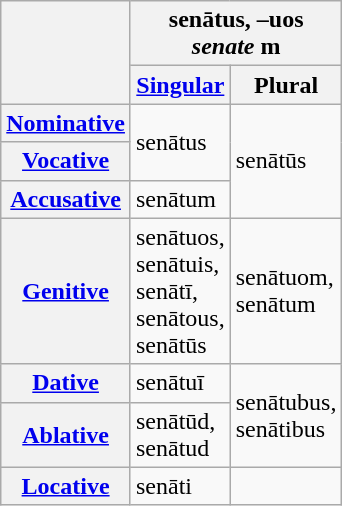<table class="wikitable">
<tr>
<th rowspan="2"></th>
<th colspan="2">senātus, –uos <br> <em>senate</em> m</th>
</tr>
<tr>
<th><a href='#'>Singular</a></th>
<th>Plural</th>
</tr>
<tr>
<th><a href='#'>Nominative</a></th>
<td rowspan="2">senātus</td>
<td rowspan="3">senātūs</td>
</tr>
<tr>
<th><a href='#'>Vocative</a></th>
</tr>
<tr>
<th><a href='#'>Accusative</a></th>
<td>senātum</td>
</tr>
<tr>
<th><a href='#'>Genitive</a></th>
<td>senātuos,<br>senātuis,<br>senātī,<br>senātous,<br>senātūs</td>
<td>senātuom,<br>senātum</td>
</tr>
<tr>
<th><a href='#'>Dative</a></th>
<td>senātuī</td>
<td rowspan="2">senātubus,<br>senātibus</td>
</tr>
<tr>
<th><a href='#'>Ablative</a></th>
<td>senātūd,<br>senātud</td>
</tr>
<tr>
<th><a href='#'>Locative</a></th>
<td>senāti</td>
<td></td>
</tr>
</table>
